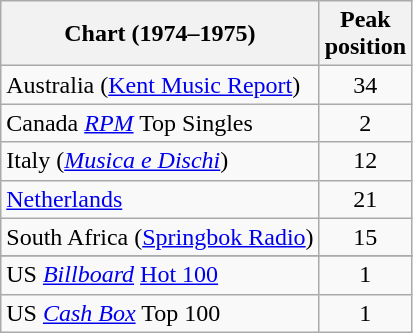<table class="wikitable plainrowheaders sortable">
<tr>
<th align="left">Chart (1974–1975)</th>
<th align="left">Peak<br>position</th>
</tr>
<tr>
<td align="left">Australia (<a href='#'>Kent Music Report</a>)</td>
<td style="text-align:center;">34</td>
</tr>
<tr>
<td align="left">Canada <a href='#'><em>RPM</em></a> Top Singles</td>
<td style="text-align:center;">2</td>
</tr>
<tr>
<td>Italy (<em><a href='#'>Musica e Dischi</a></em>)</td>
<td align="center">12</td>
</tr>
<tr>
<td align="left"><a href='#'>Netherlands</a></td>
<td style="text-align:center;">21</td>
</tr>
<tr>
<td>South Africa (<a href='#'>Springbok Radio</a>)</td>
<td align="center">15</td>
</tr>
<tr>
</tr>
<tr>
<td>US <em><a href='#'>Billboard</a></em> <a href='#'>Hot 100</a></td>
<td style="text-align:center;">1</td>
</tr>
<tr>
<td align="left">US <em><a href='#'>Cash Box</a></em> Top 100</td>
<td style="text-align:center;">1</td>
</tr>
</table>
